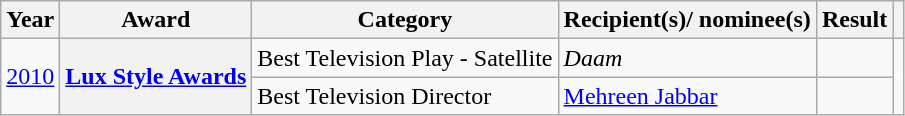<table class="wikitable plainrowheaders">
<tr>
<th>Year</th>
<th>Award</th>
<th>Category</th>
<th>Recipient(s)/ nominee(s)</th>
<th scope="col" class="unsortable">Result</th>
<th scope="col" class="unsortable"></th>
</tr>
<tr>
<td rowspan="2"><a href='#'>2010</a></td>
<th scope="row" rowspan="2"><a href='#'>Lux Style Awards</a></th>
<td>Best Television Play - Satellite</td>
<td><em>Daam</em></td>
<td></td>
<td rowspan="2"></td>
</tr>
<tr>
<td>Best Television Director</td>
<td><a href='#'>Mehreen Jabbar</a></td>
<td></td>
</tr>
</table>
